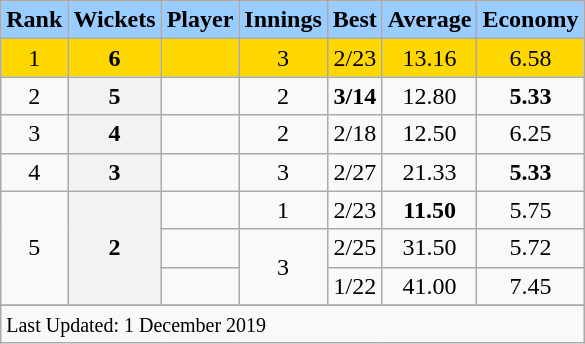<table class="wikitable plainrowheaders sortable">
<tr>
<th scope=col style="background:#9cf;">Rank</th>
<th scope=col style="background:#9cf;">Wickets</th>
<th scope=col style="background:#9cf;">Player</th>
<th scope=col style="background:#9cf;">Innings</th>
<th scope=col style="background:#9cf;">Best</th>
<th scope=col style="background:#9cf;">Average</th>
<th scope=col style="background:#9cf;">Economy</th>
</tr>
<tr>
<td style="text-align:center; background:gold;">1</td>
<th scope="row"  style="text-align:center; background:gold;"><strong>6</strong></th>
<td style="background:gold;"> </td>
<td style="text-align:center; background:gold;">3</td>
<td style="text-align:center; background:gold;">2/23</td>
<td style="text-align:center; background:gold;">13.16</td>
<td style="text-align:center; background:gold;">6.58</td>
</tr>
<tr>
<td align=center>2</td>
<th scope=row style=text-align:center;><strong>5</strong></th>
<td> </td>
<td align=center>2</td>
<td align=center><strong>3/14</strong></td>
<td align=center>12.80</td>
<td align=center><strong>5.33</strong></td>
</tr>
<tr>
<td align=center>3</td>
<th scope=row style=text-align:center;><strong>4</strong></th>
<td> </td>
<td align=center>2</td>
<td align=center>2/18</td>
<td align=center>12.50</td>
<td align=center>6.25</td>
</tr>
<tr>
<td align=center>4</td>
<th scope=row style=text-align:center;><strong>3</strong></th>
<td> </td>
<td align=center>3</td>
<td align=center>2/27</td>
<td align=center>21.33</td>
<td align=center><strong>5.33</strong></td>
</tr>
<tr>
<td align=center rowspan=3>5</td>
<th scope=row style=text-align:center; rowspan=3><strong>2</strong></th>
<td> </td>
<td align=center>1</td>
<td align=center>2/23</td>
<td align=center><strong>11.50</strong></td>
<td align=center>5.75</td>
</tr>
<tr>
<td> </td>
<td align=center rowspan=2>3</td>
<td align=center>2/25</td>
<td align=center>31.50</td>
<td align=center>5.72</td>
</tr>
<tr>
<td> </td>
<td align=center>1/22</td>
<td align=center>41.00</td>
<td align=center>7.45</td>
</tr>
<tr>
</tr>
<tr class=sortbottom>
<td colspan=9><small>Last Updated: 1 December 2019</small></td>
</tr>
</table>
